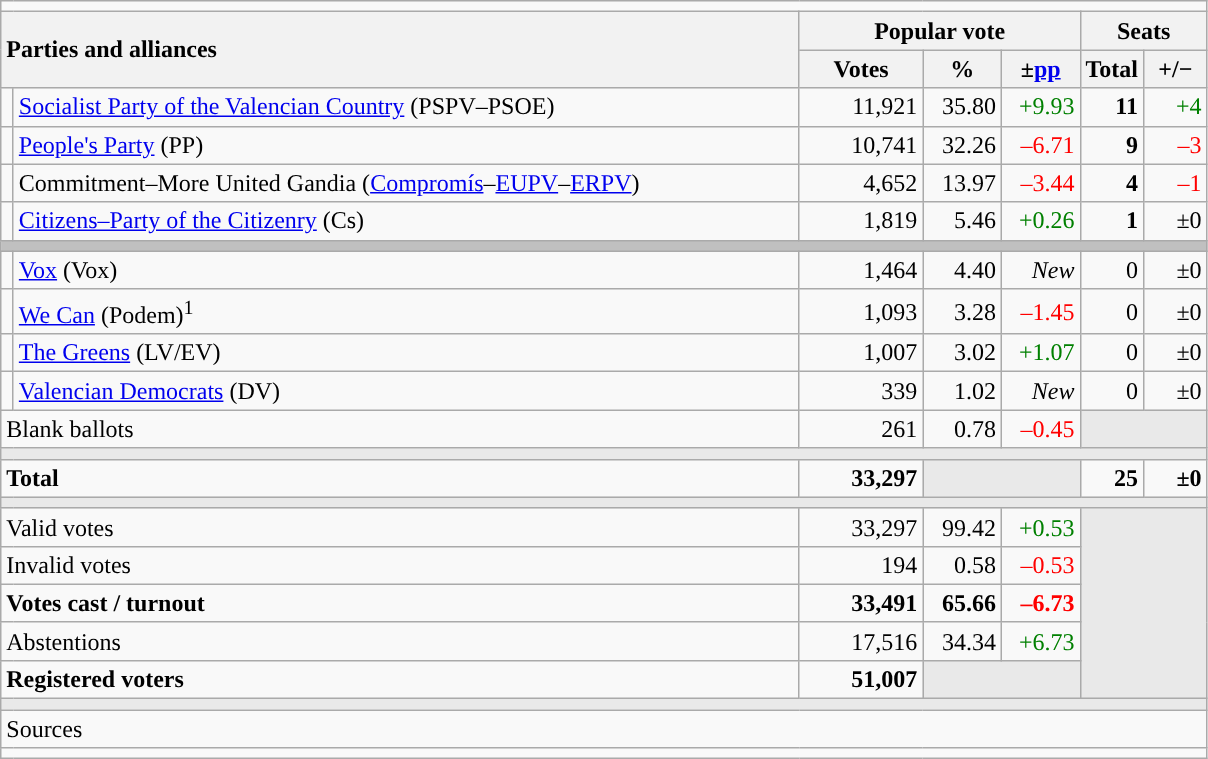<table class="wikitable" style="text-align:right;">
<tr>
<td colspan="7"></td>
</tr>
<tr>
<th style="text-align:left;" rowspan="2" colspan="2" width="525">Parties and alliances</th>
<th colspan="3">Popular vote</th>
<th colspan="2">Seats</th>
</tr>
<tr>
<th width="75">Votes</th>
<th width="45">%</th>
<th width="45">±<a href='#'>pp</a></th>
<th width="35">Total</th>
<th width="35">+/−</th>
</tr>
<tr>
<td width="1" style="color:inherit;background:"></td>
<td align="left"><a href='#'>Socialist Party of the Valencian Country</a> (PSPV–PSOE)</td>
<td>11,921</td>
<td>35.80</td>
<td style="color:green;">+9.93</td>
<td><strong>11</strong></td>
<td style="color:green;">+4</td>
</tr>
<tr>
<td style="color:inherit;background:"></td>
<td align="left"><a href='#'>People's Party</a> (PP)</td>
<td>10,741</td>
<td>32.26</td>
<td style="color:red;">–6.71</td>
<td><strong>9</strong></td>
<td style="color:red;">–3</td>
</tr>
<tr>
<td style="color:inherit;background:"></td>
<td align="left">Commitment–More United Gandia (<a href='#'>Compromís</a>–<a href='#'>EUPV</a>–<a href='#'>ERPV</a>)</td>
<td>4,652</td>
<td>13.97</td>
<td style="color:red;">–3.44</td>
<td><strong>4</strong></td>
<td style="color:red;">–1</td>
</tr>
<tr>
<td style="color:inherit;background:"></td>
<td align="left"><a href='#'>Citizens–Party of the Citizenry</a> (Cs)</td>
<td>1,819</td>
<td>5.46</td>
<td style="color:green;">+0.26</td>
<td><strong>1</strong></td>
<td>±0</td>
</tr>
<tr>
<td colspan="7" bgcolor="#C0C0C0"></td>
</tr>
<tr>
<td style="color:inherit;background:"></td>
<td align="left"><a href='#'>Vox</a> (Vox)</td>
<td>1,464</td>
<td>4.40</td>
<td><em>New</em></td>
<td>0</td>
<td>±0</td>
</tr>
<tr>
<td style="color:inherit;background:"></td>
<td align="left"><a href='#'>We Can</a> (Podem)<sup>1</sup></td>
<td>1,093</td>
<td>3.28</td>
<td style="color:red;">–1.45</td>
<td>0</td>
<td>±0</td>
</tr>
<tr>
<td style="color:inherit;background:"></td>
<td align="left"><a href='#'>The Greens</a> (LV/EV)</td>
<td>1,007</td>
<td>3.02</td>
<td style="color:green;">+1.07</td>
<td>0</td>
<td>±0</td>
</tr>
<tr>
<td style="color:inherit;background:"></td>
<td align="left"><a href='#'>Valencian Democrats</a> (DV)</td>
<td>339</td>
<td>1.02</td>
<td><em>New</em></td>
<td>0</td>
<td>±0</td>
</tr>
<tr>
<td align="left" colspan="2">Blank ballots</td>
<td>261</td>
<td>0.78</td>
<td style="color:red;">–0.45</td>
<td bgcolor="#E9E9E9" colspan="2"></td>
</tr>
<tr>
<td colspan="7" bgcolor="#E9E9E9"></td>
</tr>
<tr style="font-weight:bold;">
<td align="left" colspan="2">Total</td>
<td>33,297</td>
<td bgcolor="#E9E9E9" colspan="2"></td>
<td>25</td>
<td>±0</td>
</tr>
<tr>
<td colspan="7" bgcolor="#E9E9E9"></td>
</tr>
<tr>
<td align="left" colspan="2">Valid votes</td>
<td>33,297</td>
<td>99.42</td>
<td style="color:green;">+0.53</td>
<td bgcolor="#E9E9E9" colspan="2" rowspan="5"></td>
</tr>
<tr>
<td align="left" colspan="2">Invalid votes</td>
<td>194</td>
<td>0.58</td>
<td style="color:red;">–0.53</td>
</tr>
<tr style="font-weight:bold;">
<td align="left" colspan="2">Votes cast / turnout</td>
<td>33,491</td>
<td>65.66</td>
<td style="color:red;">–6.73</td>
</tr>
<tr>
<td align="left" colspan="2">Abstentions</td>
<td>17,516</td>
<td>34.34</td>
<td style="color:green;">+6.73</td>
</tr>
<tr style="font-weight:bold;">
<td align="left" colspan="2">Registered voters</td>
<td>51,007</td>
<td bgcolor="#E9E9E9" colspan="2"></td>
</tr>
<tr>
<td colspan="7" bgcolor="#E9E9E9"></td>
</tr>
<tr>
<td align="left" colspan="7">Sources</td>
</tr>
<tr>
<td colspan="7" style="text-align:left; max-width:790px;"></td>
</tr>
</table>
